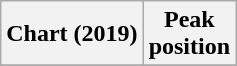<table class="wikitable">
<tr>
<th>Chart (2019)</th>
<th>Peak<br>position</th>
</tr>
<tr>
</tr>
</table>
